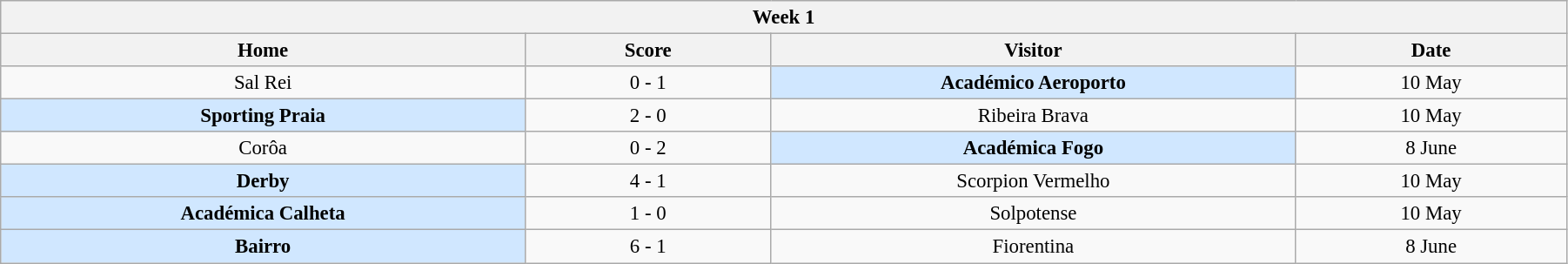<table class="wikitable" style="font-size:95%; text-align: center; width: 95%;">
<tr>
<th colspan="12" style="with: 100%;" align=center>Week 1</th>
</tr>
<tr>
<th width="200">Home</th>
<th width="90">Score</th>
<th width="200">Visitor</th>
<th width="100">Date</th>
</tr>
<tr align=center>
<td>Sal Rei</td>
<td>0 - 1</td>
<td bgcolor=#D0E7FF><strong>Académico Aeroporto</strong></td>
<td>10 May</td>
</tr>
<tr align=center>
<td bgcolor=#D0E7FF><strong>Sporting Praia</strong></td>
<td>2 - 0</td>
<td>Ribeira Brava</td>
<td>10 May</td>
</tr>
<tr align=center>
<td>Corôa</td>
<td>0 - 2</td>
<td bgcolor=#D0E7FF><strong>Académica Fogo</strong></td>
<td>8 June</td>
</tr>
<tr align=center>
<td bgcolor=#D0E7FF><strong>Derby</strong></td>
<td>4 - 1</td>
<td>Scorpion Vermelho</td>
<td>10 May</td>
</tr>
<tr align=center>
<td bgcolor=#D0E7FF><strong>Académica Calheta</strong></td>
<td>1 - 0</td>
<td>Solpotense</td>
<td>10 May</td>
</tr>
<tr align=center>
<td bgcolor=#D0E7FF><strong>Bairro</strong></td>
<td>6 - 1</td>
<td>Fiorentina</td>
<td>8 June</td>
</tr>
</table>
